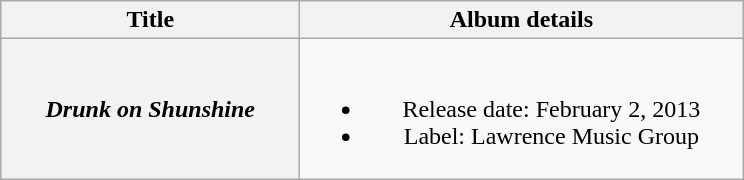<table class="wikitable plainrowheaders" style="text-align:center;">
<tr>
<th style="width:12em;">Title</th>
<th style="width:18em;">Album details</th>
</tr>
<tr>
<th scope="row"><em>Drunk on Shunshine</em></th>
<td><br><ul><li>Release date: February 2, 2013</li><li>Label: Lawrence Music Group</li></ul></td>
</tr>
</table>
